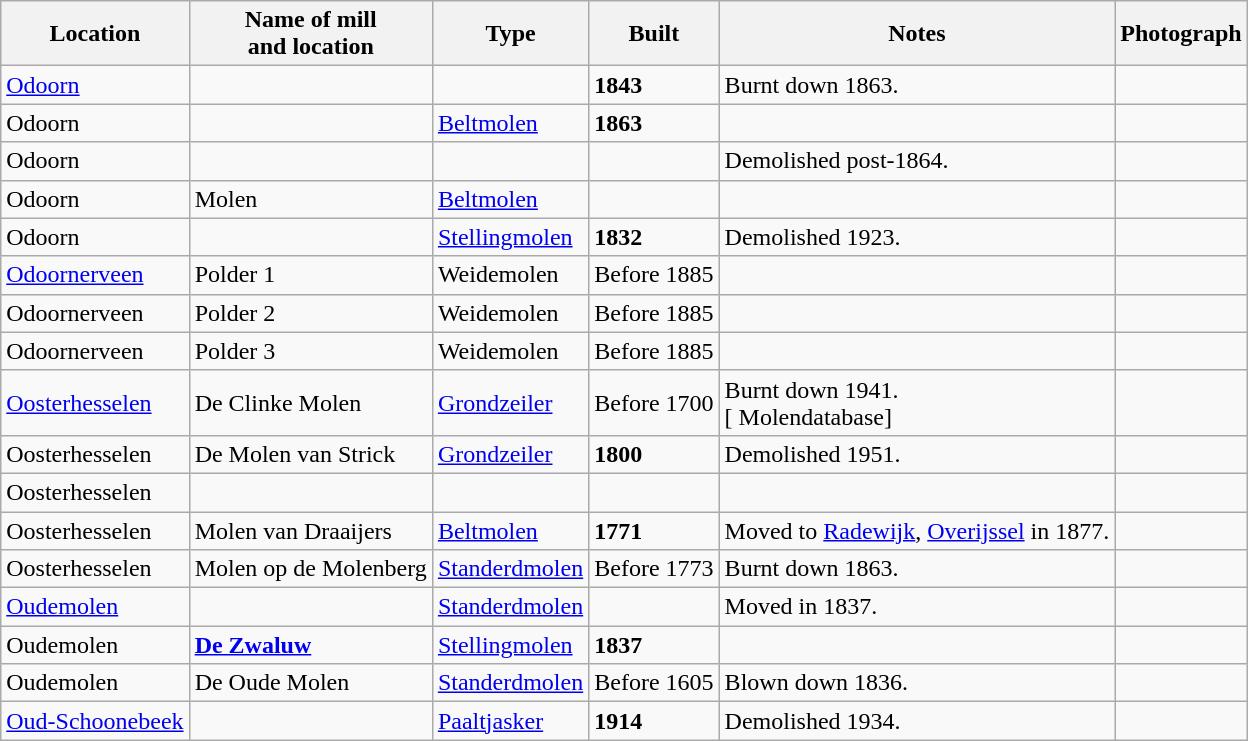<table class="wikitable">
<tr>
<th>Location</th>
<th>Name of mill<br>and location</th>
<th>Type</th>
<th>Built</th>
<th>Notes</th>
<th>Photograph</th>
</tr>
<tr>
<td><a href='#'>Odoorn</a></td>
<td></td>
<td></td>
<td><strong>1843</strong></td>
<td>Burnt down 1863.</td>
<td></td>
</tr>
<tr>
<td>Odoorn</td>
<td></td>
<td><a href='#'>Beltmolen</a></td>
<td><strong>1863</strong></td>
<td></td>
<td></td>
</tr>
<tr>
<td>Odoorn</td>
<td></td>
<td></td>
<td></td>
<td>Demolished post-1864.</td>
<td></td>
</tr>
<tr>
<td>Odoorn</td>
<td>Molen<br></td>
<td><a href='#'>Beltmolen</a></td>
<td></td>
<td></td>
<td></td>
</tr>
<tr>
<td>Odoorn</td>
<td></td>
<td><a href='#'>Stellingmolen</a></td>
<td><strong>1832</strong></td>
<td>Demolished 1923.</td>
<td></td>
</tr>
<tr>
<td><a href='#'>Odoornerveen</a></td>
<td>Polder 1<br></td>
<td>Weidemolen</td>
<td>Before 1885</td>
<td></td>
<td></td>
</tr>
<tr>
<td>Odoornerveen</td>
<td>Polder 2<br></td>
<td>Weidemolen</td>
<td>Before 1885</td>
<td></td>
<td></td>
</tr>
<tr>
<td>Odoornerveen</td>
<td>Polder 3<br></td>
<td>Weidemolen</td>
<td>Before 1885</td>
<td></td>
<td></td>
</tr>
<tr>
<td><a href='#'>Oosterhesselen</a></td>
<td>De Clinke Molen<br></td>
<td><a href='#'>Grondzeiler</a></td>
<td>Before 1700</td>
<td>Burnt down 1941.<br>[ Molendatabase] </td>
<td></td>
</tr>
<tr>
<td>Oosterhesselen</td>
<td>De Molen van Strick<br></td>
<td><a href='#'>Grondzeiler</a></td>
<td><strong>1800</strong></td>
<td>Demolished 1951.</td>
<td></td>
</tr>
<tr>
<td>Oosterhesselen</td>
<td></td>
<td></td>
<td></td>
<td></td>
<td></td>
</tr>
<tr>
<td>Oosterhesselen</td>
<td>Molen van Draaijers<br></td>
<td><a href='#'>Beltmolen</a></td>
<td><strong>1771</strong></td>
<td>Moved to <a href='#'>Radewijk</a>, <a href='#'>Overijssel</a> in 1877.</td>
<td></td>
</tr>
<tr>
<td>Oosterhesselen</td>
<td>Molen op de Molenberg<br></td>
<td><a href='#'>Standerdmolen</a></td>
<td>Before 1773</td>
<td>Burnt down 1863.</td>
<td></td>
</tr>
<tr>
<td><a href='#'>Oudemolen</a></td>
<td></td>
<td><a href='#'>Standerdmolen</a></td>
<td></td>
<td>Moved in 1837.</td>
<td></td>
</tr>
<tr>
<td>Oudemolen</td>
<td><strong><a href='#'>De Zwaluw</a></strong><br></td>
<td><a href='#'>Stellingmolen</a></td>
<td><strong>1837</strong></td>
<td></td>
<td></td>
</tr>
<tr>
<td>Oudemolen</td>
<td>De Oude Molen<br></td>
<td><a href='#'>Standerdmolen</a></td>
<td>Before 1605</td>
<td>Blown down 1836.</td>
<td></td>
</tr>
<tr>
<td><a href='#'>Oud-Schoonebeek</a></td>
<td></td>
<td><a href='#'>Paaltjasker</a></td>
<td><strong>1914</strong></td>
<td>Demolished 1934.</td>
<td></td>
</tr>
</table>
